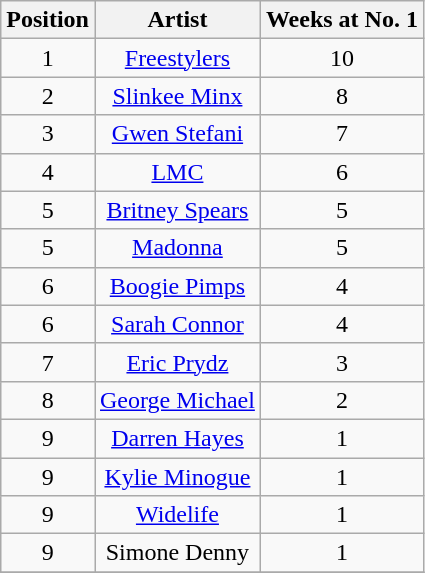<table class="wikitable">
<tr>
<th style="text-align: center;">Position</th>
<th style="text-align: center;">Artist</th>
<th style="text-align: center;">Weeks at No. 1</th>
</tr>
<tr>
<td style="text-align: center;">1</td>
<td style="text-align: center;"><a href='#'>Freestylers</a></td>
<td style="text-align: center;">10</td>
</tr>
<tr>
<td style="text-align: center;">2</td>
<td style="text-align: center;"><a href='#'>Slinkee Minx</a></td>
<td style="text-align: center;">8</td>
</tr>
<tr>
<td style="text-align: center;">3</td>
<td style="text-align: center;"><a href='#'>Gwen Stefani</a></td>
<td style="text-align: center;">7</td>
</tr>
<tr>
<td style="text-align: center;">4</td>
<td style="text-align: center;"><a href='#'>LMC</a></td>
<td style="text-align: center;">6</td>
</tr>
<tr>
<td style="text-align: center;">5</td>
<td style="text-align: center;"><a href='#'>Britney Spears</a></td>
<td style="text-align: center;">5</td>
</tr>
<tr>
<td style="text-align: center;">5</td>
<td style="text-align: center;"><a href='#'>Madonna</a></td>
<td style="text-align: center;">5</td>
</tr>
<tr>
<td style="text-align: center;">6</td>
<td style="text-align: center;"><a href='#'>Boogie Pimps</a></td>
<td style="text-align: center;">4</td>
</tr>
<tr>
<td style="text-align: center;">6</td>
<td style="text-align: center;"><a href='#'>Sarah Connor</a></td>
<td style="text-align: center;">4</td>
</tr>
<tr>
<td style="text-align: center;">7</td>
<td style="text-align: center;"><a href='#'>Eric Prydz</a></td>
<td style="text-align: center;">3</td>
</tr>
<tr>
<td style="text-align: center;">8</td>
<td style="text-align: center;"><a href='#'>George Michael</a></td>
<td style="text-align: center;">2</td>
</tr>
<tr>
<td style="text-align: center;">9</td>
<td style="text-align: center;"><a href='#'>Darren Hayes</a></td>
<td style="text-align: center;">1</td>
</tr>
<tr>
<td style="text-align: center;">9</td>
<td style="text-align: center;"><a href='#'>Kylie Minogue</a></td>
<td style="text-align: center;">1</td>
</tr>
<tr>
<td style="text-align: center;">9</td>
<td style="text-align: center;"><a href='#'>Widelife</a></td>
<td style="text-align: center;">1</td>
</tr>
<tr>
<td style="text-align: center;">9</td>
<td style="text-align: center;">Simone Denny</td>
<td style="text-align: center;">1</td>
</tr>
<tr>
</tr>
</table>
